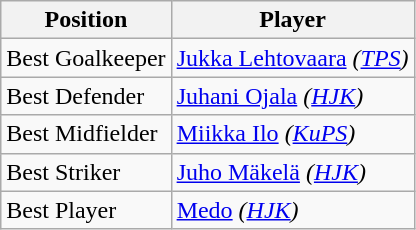<table class="wikitable">
<tr>
<th>Position</th>
<th>Player</th>
</tr>
<tr>
<td>Best Goalkeeper</td>
<td> <a href='#'>Jukka Lehtovaara</a> <em>(<a href='#'>TPS</a>)</em></td>
</tr>
<tr>
<td>Best Defender</td>
<td> <a href='#'>Juhani Ojala</a> <em>(<a href='#'>HJK</a>)</em></td>
</tr>
<tr>
<td>Best Midfielder</td>
<td> <a href='#'>Miikka Ilo</a> <em>(<a href='#'>KuPS</a>)</em></td>
</tr>
<tr>
<td>Best Striker</td>
<td> <a href='#'>Juho Mäkelä</a> <em>(<a href='#'>HJK</a>)</em></td>
</tr>
<tr>
<td>Best Player</td>
<td> <a href='#'>Medo</a> <em>(<a href='#'>HJK</a>)</em></td>
</tr>
</table>
